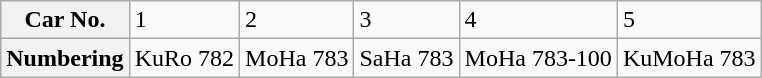<table class="wikitable">
<tr>
<th>Car No.</th>
<td>1</td>
<td>2</td>
<td>3</td>
<td>4</td>
<td>5</td>
</tr>
<tr>
<th>Numbering</th>
<td>KuRo 782</td>
<td>MoHa 783</td>
<td>SaHa 783</td>
<td>MoHa 783-100</td>
<td>KuMoHa 783</td>
</tr>
</table>
